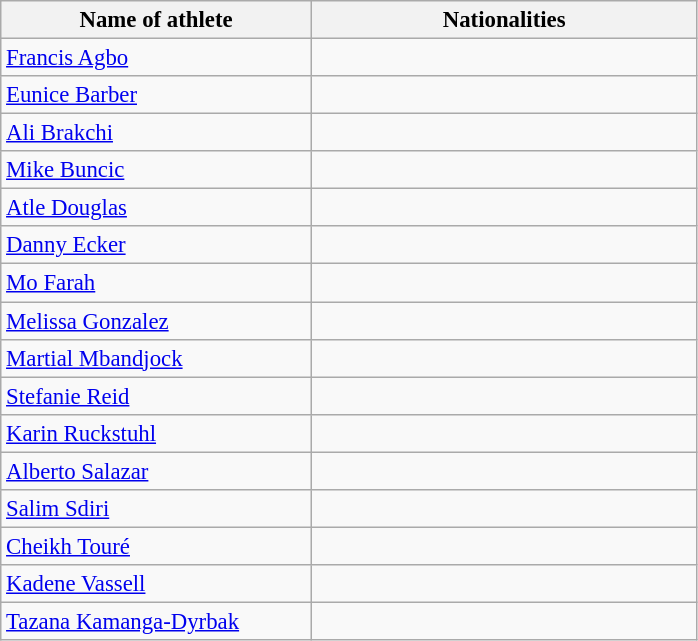<table class="wikitable" style="font-size:95%;">
<tr>
<th width=200>Name of athlete</th>
<th width=250>Nationalities</th>
</tr>
<tr valign=top>
<td><a href='#'>Francis Agbo</a></td>
<td><br></td>
</tr>
<tr valign=top>
<td><a href='#'>Eunice Barber</a></td>
<td><br></td>
</tr>
<tr valign=top>
<td><a href='#'>Ali Brakchi</a></td>
<td><br></td>
</tr>
<tr valign=top>
<td><a href='#'>Mike Buncic</a></td>
<td><br> </td>
</tr>
<tr valign=top>
<td><a href='#'>Atle Douglas</a></td>
<td><br> </td>
</tr>
<tr valign=top>
<td><a href='#'>Danny Ecker</a></td>
<td><br> </td>
</tr>
<tr valign=top>
<td><a href='#'>Mo Farah</a></td>
<td><br> </td>
</tr>
<tr valign=top>
<td><a href='#'>Melissa Gonzalez</a></td>
<td><br> </td>
</tr>
<tr valign=top>
<td><a href='#'>Martial Mbandjock</a></td>
<td><br></td>
</tr>
<tr>
<td><a href='#'>Stefanie Reid</a></td>
<td><br></td>
</tr>
<tr valign=top>
<td><a href='#'>Karin Ruckstuhl</a></td>
<td><br> </td>
</tr>
<tr valign=top>
<td><a href='#'>Alberto Salazar</a></td>
<td><br> </td>
</tr>
<tr valign=top>
<td><a href='#'>Salim Sdiri</a></td>
<td><br></td>
</tr>
<tr valign=top>
<td><a href='#'>Cheikh Touré</a></td>
<td><br></td>
</tr>
<tr valign=top>
<td><a href='#'>Kadene Vassell</a></td>
<td><br></td>
</tr>
<tr valign=top>
<td><a href='#'>Tazana Kamanga-Dyrbak</a></td>
<td><br></td>
</tr>
</table>
